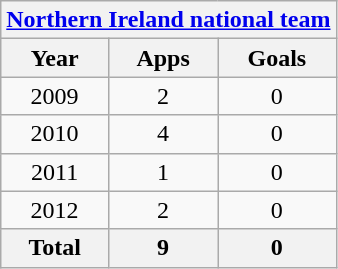<table class="wikitable" style="text-align:center">
<tr>
<th colspan=3><a href='#'>Northern Ireland national team</a></th>
</tr>
<tr>
<th>Year</th>
<th>Apps</th>
<th>Goals</th>
</tr>
<tr>
<td>2009</td>
<td>2</td>
<td>0</td>
</tr>
<tr>
<td>2010</td>
<td>4</td>
<td>0</td>
</tr>
<tr>
<td>2011</td>
<td>1</td>
<td>0</td>
</tr>
<tr>
<td>2012</td>
<td>2</td>
<td>0</td>
</tr>
<tr>
<th>Total</th>
<th>9</th>
<th>0</th>
</tr>
</table>
